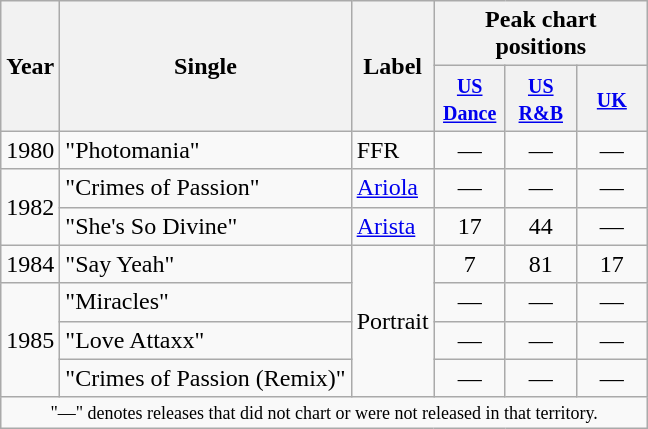<table class="wikitable">
<tr>
<th scope="col" rowspan="2">Year</th>
<th scope="col" rowspan="2">Single</th>
<th scope="col" rowspan="2">Label</th>
<th scope="col" colspan="4">Peak chart positions</th>
</tr>
<tr>
<th width="40"><small><a href='#'>US Dance</a></small><br></th>
<th width="40"><small><a href='#'>US R&B</a></small><br></th>
<th width="40"><small><a href='#'>UK</a></small><br></th>
</tr>
<tr>
<td>1980</td>
<td>"Photomania"</td>
<td>FFR</td>
<td align=center>—</td>
<td align=center>—</td>
<td align=center>—</td>
</tr>
<tr>
<td rowspan="2">1982</td>
<td>"Crimes of Passion"</td>
<td><a href='#'>Ariola</a></td>
<td align=center>—</td>
<td align=center>—</td>
<td align=center>—</td>
</tr>
<tr>
<td>"She's So Divine"</td>
<td><a href='#'>Arista</a></td>
<td align=center>17</td>
<td align=center>44</td>
<td align=center>—</td>
</tr>
<tr>
<td>1984</td>
<td>"Say Yeah"</td>
<td rowspan="4">Portrait</td>
<td align=center>7</td>
<td align=center>81</td>
<td align=center>17</td>
</tr>
<tr>
<td rowspan="3">1985</td>
<td>"Miracles"</td>
<td align=center>—</td>
<td align=center>—</td>
<td align=center>—</td>
</tr>
<tr>
<td>"Love Attaxx"</td>
<td align=center>—</td>
<td align=center>—</td>
<td align=center>—</td>
</tr>
<tr>
<td>"Crimes of Passion (Remix)"</td>
<td align=center>—</td>
<td align=center>—</td>
<td align=center>—</td>
</tr>
<tr>
<td colspan="6" style="text-align:center; font-size:9pt;">"—" denotes releases that did not chart or were not released in that territory.</td>
</tr>
</table>
